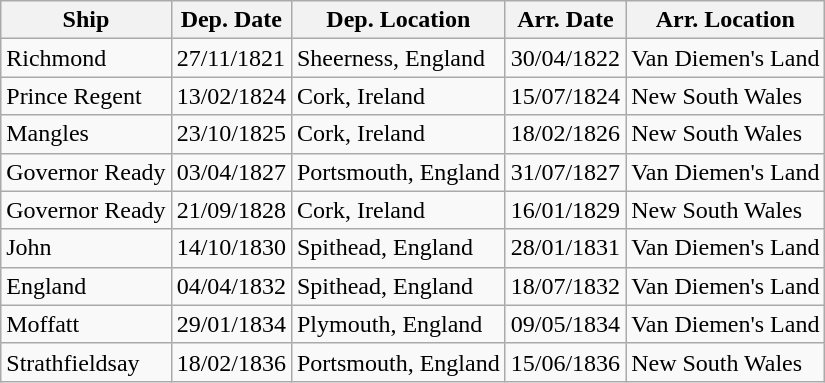<table class="wikitable">
<tr>
<th>Ship</th>
<th>Dep. Date</th>
<th>Dep. Location</th>
<th>Arr. Date</th>
<th>Arr. Location</th>
</tr>
<tr>
<td>Richmond</td>
<td>27/11/1821</td>
<td>Sheerness, England</td>
<td>30/04/1822</td>
<td>Van Diemen's Land</td>
</tr>
<tr>
<td>Prince Regent</td>
<td>13/02/1824</td>
<td>Cork, Ireland</td>
<td>15/07/1824</td>
<td>New South Wales</td>
</tr>
<tr>
<td>Mangles</td>
<td>23/10/1825</td>
<td>Cork, Ireland</td>
<td>18/02/1826</td>
<td>New South Wales</td>
</tr>
<tr>
<td>Governor Ready</td>
<td>03/04/1827</td>
<td>Portsmouth, England</td>
<td>31/07/1827</td>
<td>Van Diemen's Land</td>
</tr>
<tr>
<td>Governor Ready</td>
<td>21/09/1828</td>
<td>Cork, Ireland</td>
<td>16/01/1829</td>
<td>New South Wales</td>
</tr>
<tr>
<td>John</td>
<td>14/10/1830</td>
<td>Spithead, England</td>
<td>28/01/1831</td>
<td>Van Diemen's Land</td>
</tr>
<tr>
<td>England</td>
<td>04/04/1832</td>
<td>Spithead, England</td>
<td>18/07/1832</td>
<td>Van Diemen's Land</td>
</tr>
<tr>
<td>Moffatt</td>
<td>29/01/1834</td>
<td>Plymouth, England</td>
<td>09/05/1834</td>
<td>Van Diemen's Land</td>
</tr>
<tr>
<td>Strathfieldsay</td>
<td>18/02/1836</td>
<td>Portsmouth, England</td>
<td>15/06/1836</td>
<td>New South Wales</td>
</tr>
</table>
